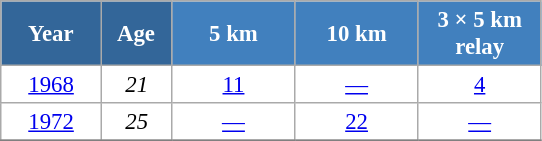<table class="wikitable" style="font-size:95%; text-align:center; border:grey solid 1px; border-collapse:collapse; background:#ffffff;">
<tr>
<th style="background-color:#369; color:white; width:60px;"> Year </th>
<th style="background-color:#369; color:white; width:40px;"> Age </th>
<th style="background-color:#4180be; color:white; width:75px;"> 5 km </th>
<th style="background-color:#4180be; color:white; width:75px;"> 10 km </th>
<th style="background-color:#4180be; color:white; width:75px;"> 3 × 5 km <br> relay </th>
</tr>
<tr>
<td><a href='#'>1968</a></td>
<td><em>21</em></td>
<td><a href='#'>11</a></td>
<td><a href='#'>—</a></td>
<td><a href='#'>4</a></td>
</tr>
<tr>
<td><a href='#'>1972</a></td>
<td><em>25</em></td>
<td><a href='#'>—</a></td>
<td><a href='#'>22</a></td>
<td><a href='#'>—</a></td>
</tr>
<tr>
</tr>
</table>
